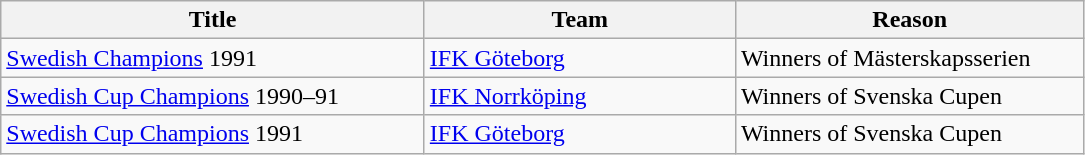<table class="wikitable" style="text-align: left">
<tr>
<th style="width: 275px;">Title</th>
<th style="width: 200px;">Team</th>
<th style="width: 225px;">Reason</th>
</tr>
<tr>
<td><a href='#'>Swedish Champions</a> 1991</td>
<td><a href='#'>IFK Göteborg</a></td>
<td>Winners of Mästerskapsserien</td>
</tr>
<tr>
<td><a href='#'>Swedish Cup Champions</a> 1990–91</td>
<td><a href='#'>IFK Norrköping</a></td>
<td>Winners of Svenska Cupen</td>
</tr>
<tr>
<td><a href='#'>Swedish Cup Champions</a> 1991</td>
<td><a href='#'>IFK Göteborg</a></td>
<td>Winners of Svenska Cupen</td>
</tr>
</table>
